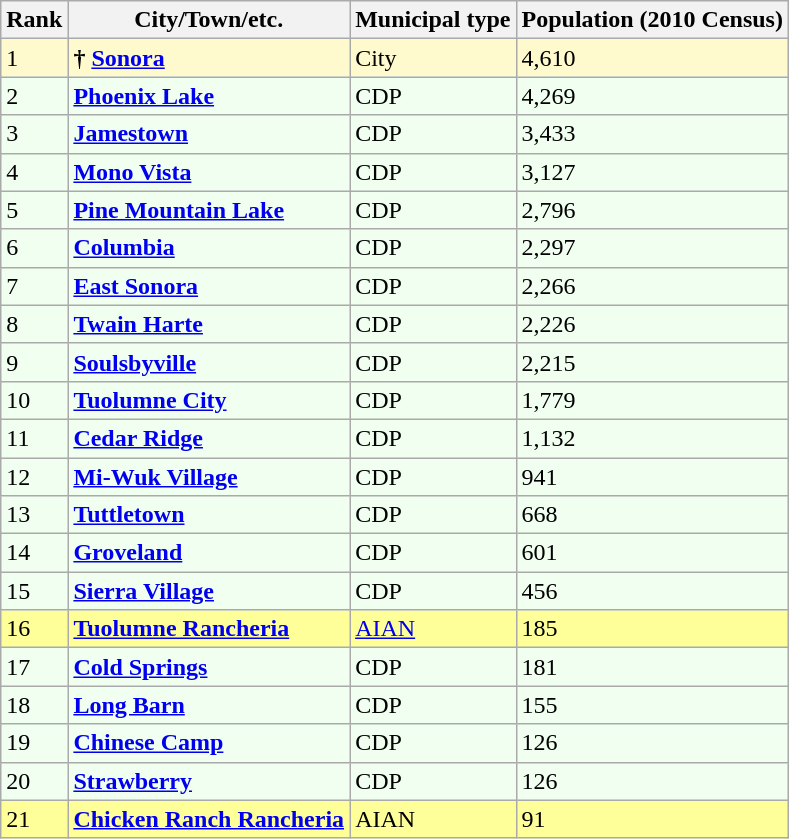<table class="wikitable sortable">
<tr>
<th>Rank</th>
<th>City/Town/etc.</th>
<th>Municipal type</th>
<th>Population (2010 Census)</th>
</tr>
<tr style="background-color:#FFFACD;">
<td>1</td>
<td><strong>†</strong> <strong><a href='#'>Sonora</a></strong></td>
<td>City</td>
<td>4,610</td>
</tr>
<tr style="background-color:#F0FFF0;">
<td>2</td>
<td><strong><a href='#'>Phoenix Lake</a></strong></td>
<td>CDP</td>
<td>4,269</td>
</tr>
<tr style="background-color:#F0FFF0;">
<td>3</td>
<td><strong><a href='#'>Jamestown</a></strong></td>
<td>CDP</td>
<td>3,433</td>
</tr>
<tr style="background-color:#F0FFF0;">
<td>4</td>
<td><strong><a href='#'>Mono Vista</a></strong></td>
<td>CDP</td>
<td>3,127</td>
</tr>
<tr style="background-color:#F0FFF0;">
<td>5</td>
<td><strong><a href='#'>Pine Mountain Lake</a></strong></td>
<td>CDP</td>
<td>2,796</td>
</tr>
<tr style="background-color:#F0FFF0;">
<td>6</td>
<td><strong><a href='#'>Columbia</a></strong></td>
<td>CDP</td>
<td>2,297</td>
</tr>
<tr style="background-color:#F0FFF0;">
<td>7</td>
<td><strong><a href='#'>East Sonora</a></strong></td>
<td>CDP</td>
<td>2,266</td>
</tr>
<tr style="background-color:#F0FFF0;">
<td>8</td>
<td><strong><a href='#'>Twain Harte</a></strong></td>
<td>CDP</td>
<td>2,226</td>
</tr>
<tr style="background-color:#F0FFF0;">
<td>9</td>
<td><strong><a href='#'>Soulsbyville</a></strong></td>
<td>CDP</td>
<td>2,215</td>
</tr>
<tr style="background-color:#F0FFF0;">
<td>10</td>
<td><strong><a href='#'>Tuolumne City</a></strong></td>
<td>CDP</td>
<td>1,779</td>
</tr>
<tr style="background-color:#F0FFF0;">
<td>11</td>
<td><strong><a href='#'>Cedar Ridge</a></strong></td>
<td>CDP</td>
<td>1,132</td>
</tr>
<tr style="background-color:#F0FFF0;">
<td>12</td>
<td><strong><a href='#'>Mi-Wuk Village</a></strong></td>
<td>CDP</td>
<td>941</td>
</tr>
<tr style="background-color:#F0FFF0;">
<td>13</td>
<td><strong><a href='#'>Tuttletown</a></strong></td>
<td>CDP</td>
<td>668</td>
</tr>
<tr style="background-color:#F0FFF0;">
<td>14</td>
<td><strong><a href='#'>Groveland</a></strong></td>
<td>CDP</td>
<td>601</td>
</tr>
<tr style="background-color:#F0FFF0;">
<td>15</td>
<td><strong><a href='#'>Sierra Village</a></strong></td>
<td>CDP</td>
<td>456</td>
</tr>
<tr style="background-color:#FFFF99;">
<td>16</td>
<td><strong><a href='#'>Tuolumne Rancheria</a></strong></td>
<td><a href='#'>AIAN</a></td>
<td>185</td>
</tr>
<tr style="background-color:#F0FFF0;">
<td>17</td>
<td><strong><a href='#'>Cold Springs</a></strong></td>
<td>CDP</td>
<td>181</td>
</tr>
<tr style="background-color:#F0FFF0;">
<td>18</td>
<td><strong><a href='#'>Long Barn</a></strong></td>
<td>CDP</td>
<td>155</td>
</tr>
<tr style="background-color:#F0FFF0;">
<td>19</td>
<td><strong><a href='#'>Chinese Camp</a></strong></td>
<td>CDP</td>
<td>126</td>
</tr>
<tr style="background-color:#F0FFF0;">
<td>20</td>
<td><strong><a href='#'>Strawberry</a></strong></td>
<td>CDP</td>
<td>126</td>
</tr>
<tr style="background-color:#FFFF99;">
<td>21</td>
<td><strong><a href='#'>Chicken Ranch Rancheria</a></strong></td>
<td>AIAN</td>
<td>91</td>
</tr>
</table>
